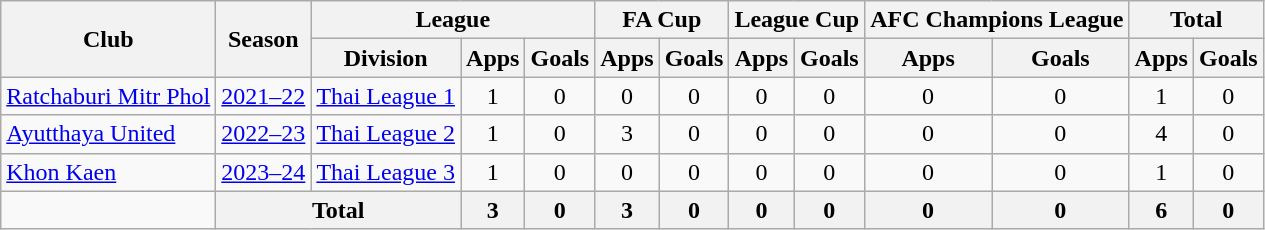<table class="wikitable" style="text-align: center">
<tr>
<th rowspan="2">Club</th>
<th rowspan="2">Season</th>
<th colspan="3">League</th>
<th colspan="2">FA Cup</th>
<th colspan="2">League Cup</th>
<th colspan="2">AFC Champions League</th>
<th colspan="2">Total</th>
</tr>
<tr>
<th>Division</th>
<th>Apps</th>
<th>Goals</th>
<th>Apps</th>
<th>Goals</th>
<th>Apps</th>
<th>Goals</th>
<th>Apps</th>
<th>Goals</th>
<th>Apps</th>
<th>Goals</th>
</tr>
<tr>
<td align="left"><a href='#'>Ratchaburi Mitr Phol</a></td>
<td><a href='#'>2021–22</a></td>
<td><a href='#'>Thai League 1</a></td>
<td>1</td>
<td>0</td>
<td>0</td>
<td>0</td>
<td>0</td>
<td>0</td>
<td>0</td>
<td>0</td>
<td>1</td>
<td>0</td>
</tr>
<tr>
<td align="left"><a href='#'>Ayutthaya United</a></td>
<td><a href='#'>2022–23</a></td>
<td><a href='#'>Thai League 2</a></td>
<td>1</td>
<td>0</td>
<td>3</td>
<td>0</td>
<td>0</td>
<td>0</td>
<td>0</td>
<td>0</td>
<td>4</td>
<td>0</td>
</tr>
<tr>
<td align="left"><a href='#'>Khon Kaen</a></td>
<td><a href='#'>2023–24</a></td>
<td><a href='#'>Thai League 3</a></td>
<td>1</td>
<td>0</td>
<td>0</td>
<td>0</td>
<td>0</td>
<td>0</td>
<td>0</td>
<td>0</td>
<td>1</td>
<td>0</td>
</tr>
<tr>
<td></td>
<th colspan="2">Total</th>
<th>3</th>
<th>0</th>
<th>3</th>
<th>0</th>
<th>0</th>
<th>0</th>
<th>0</th>
<th>0</th>
<th>6</th>
<th>0</th>
</tr>
</table>
